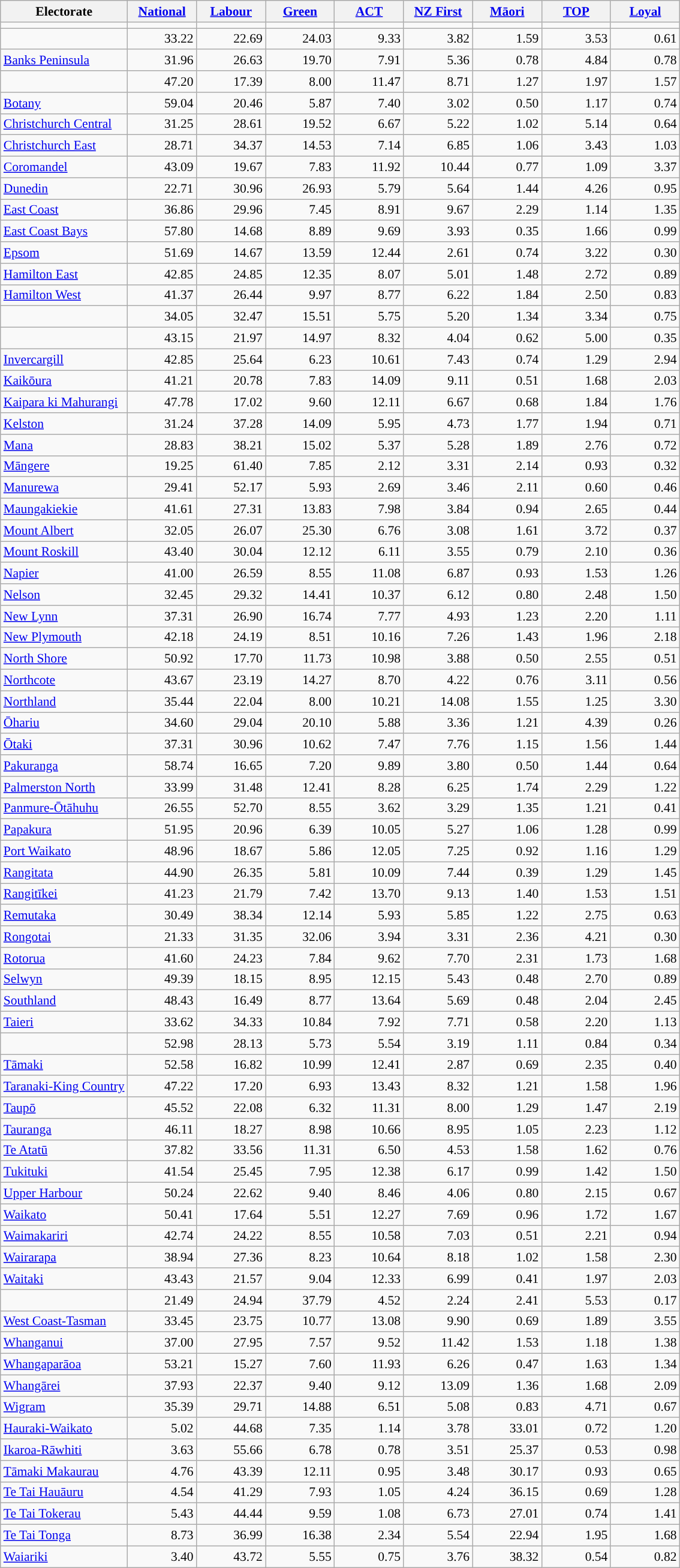<table style="font-size: 90%;text-align:right;" class="wikitable sortable">
<tr>
<th>Electorate</th>
<th style="width:70px;"><a href='#'>National</a></th>
<th style="width:70px;"><a href='#'>Labour</a></th>
<th style="width:70px;"><a href='#'>Green</a></th>
<th style="width:70px;"><a href='#'>ACT</a></th>
<th style="width:70px;"><a href='#'>NZ First</a></th>
<th style="width:70px;"><a href='#'>Māori</a></th>
<th style="width:70px;"><a href='#'>TOP</a></th>
<th style="width:70px;"><a href='#'>Loyal</a></th>
</tr>
<tr>
<td></td>
<td style="background:"></td>
<td style="background:"></td>
<td style="background:"></td>
<td style="background:"></td>
<td style="background:"></td>
<td style="background:"></td>
<td style="background:"></td>
<td style="background:"></td>
</tr>
<tr>
<td style="text-align:left"></td>
<td style="background:">33.22</td>
<td>22.69</td>
<td>24.03</td>
<td>9.33</td>
<td>3.82</td>
<td>1.59</td>
<td>3.53</td>
<td>0.61</td>
</tr>
<tr>
<td style="text-align:left"><a href='#'>Banks Peninsula</a></td>
<td style="background:">31.96</td>
<td>26.63</td>
<td>19.70</td>
<td>7.91</td>
<td>5.36</td>
<td>0.78</td>
<td>4.84</td>
<td>0.78</td>
</tr>
<tr>
<td style="text-align:left"></td>
<td style="background:">47.20</td>
<td>17.39</td>
<td>8.00</td>
<td>11.47</td>
<td>8.71</td>
<td>1.27</td>
<td>1.97</td>
<td>1.57</td>
</tr>
<tr>
<td style="text-align:left"><a href='#'>Botany</a></td>
<td style="background:">59.04</td>
<td>20.46</td>
<td>5.87</td>
<td>7.40</td>
<td>3.02</td>
<td>0.50</td>
<td>1.17</td>
<td>0.74</td>
</tr>
<tr>
<td style="text-align:left"><a href='#'>Christchurch Central</a></td>
<td style="background:">31.25</td>
<td>28.61</td>
<td>19.52</td>
<td>6.67</td>
<td>5.22</td>
<td>1.02</td>
<td>5.14</td>
<td>0.64</td>
</tr>
<tr>
<td style="text-align:left"><a href='#'>Christchurch East</a></td>
<td>28.71</td>
<td style="background:">34.37</td>
<td>14.53</td>
<td>7.14</td>
<td>6.85</td>
<td>1.06</td>
<td>3.43</td>
<td>1.03</td>
</tr>
<tr>
<td style="text-align:left"><a href='#'>Coromandel</a></td>
<td style="background:">43.09</td>
<td>19.67</td>
<td>7.83</td>
<td>11.92</td>
<td>10.44</td>
<td>0.77</td>
<td>1.09</td>
<td>3.37</td>
</tr>
<tr>
<td style="text-align:left"><a href='#'>Dunedin</a></td>
<td>22.71</td>
<td style="background:">30.96</td>
<td>26.93</td>
<td>5.79</td>
<td>5.64</td>
<td>1.44</td>
<td>4.26</td>
<td>0.95</td>
</tr>
<tr>
<td style="text-align:left"><a href='#'>East Coast</a></td>
<td style="background:">36.86</td>
<td>29.96</td>
<td>7.45</td>
<td>8.91</td>
<td>9.67</td>
<td>2.29</td>
<td>1.14</td>
<td>1.35</td>
</tr>
<tr>
<td style="text-align:left"><a href='#'>East Coast Bays</a></td>
<td style="background:">57.80</td>
<td>14.68</td>
<td>8.89</td>
<td>9.69</td>
<td>3.93</td>
<td>0.35</td>
<td>1.66</td>
<td>0.99</td>
</tr>
<tr>
<td style="text-align:left"><a href='#'>Epsom</a></td>
<td style="background:">51.69</td>
<td>14.67</td>
<td>13.59</td>
<td>12.44</td>
<td>2.61</td>
<td>0.74</td>
<td>3.22</td>
<td>0.30</td>
</tr>
<tr>
<td style="text-align:left"><a href='#'>Hamilton East</a></td>
<td style="background:">42.85</td>
<td>24.85</td>
<td>12.35</td>
<td>8.07</td>
<td>5.01</td>
<td>1.48</td>
<td>2.72</td>
<td>0.89</td>
</tr>
<tr>
<td style="text-align:left"><a href='#'>Hamilton West</a></td>
<td style="background:">41.37</td>
<td>26.44</td>
<td>9.97</td>
<td>8.77</td>
<td>6.22</td>
<td>1.84</td>
<td>2.50</td>
<td>0.83</td>
</tr>
<tr>
<td style="text-align:left"></td>
<td style="background:">34.05</td>
<td>32.47</td>
<td>15.51</td>
<td>5.75</td>
<td>5.20</td>
<td>1.34</td>
<td>3.34</td>
<td>0.75</td>
</tr>
<tr>
<td style="text-align:left"></td>
<td style="background:">43.15</td>
<td>21.97</td>
<td>14.97</td>
<td>8.32</td>
<td>4.04</td>
<td>0.62</td>
<td>5.00</td>
<td>0.35</td>
</tr>
<tr>
<td style="text-align:left"><a href='#'>Invercargill</a></td>
<td style="background:">42.85</td>
<td>25.64</td>
<td>6.23</td>
<td>10.61</td>
<td>7.43</td>
<td>0.74</td>
<td>1.29</td>
<td>2.94</td>
</tr>
<tr>
<td style="text-align:left"><a href='#'>Kaikōura</a></td>
<td style="background:">41.21</td>
<td>20.78</td>
<td>7.83</td>
<td>14.09</td>
<td>9.11</td>
<td>0.51</td>
<td>1.68</td>
<td>2.03</td>
</tr>
<tr>
<td style="text-align:left"><a href='#'>Kaipara ki Mahurangi</a></td>
<td style="background:">47.78</td>
<td>17.02</td>
<td>9.60</td>
<td>12.11</td>
<td>6.67</td>
<td>0.68</td>
<td>1.84</td>
<td>1.76</td>
</tr>
<tr>
<td style="text-align:left"><a href='#'>Kelston</a></td>
<td>31.24</td>
<td style="background:">37.28</td>
<td>14.09</td>
<td>5.95</td>
<td>4.73</td>
<td>1.77</td>
<td>1.94</td>
<td>0.71</td>
</tr>
<tr>
<td style="text-align:left"><a href='#'>Mana</a></td>
<td>28.83</td>
<td style="background:">38.21</td>
<td>15.02</td>
<td>5.37</td>
<td>5.28</td>
<td>1.89</td>
<td>2.76</td>
<td>0.72</td>
</tr>
<tr>
<td style="text-align:left"><a href='#'>Māngere</a></td>
<td>19.25</td>
<td style="background:">61.40</td>
<td>7.85</td>
<td>2.12</td>
<td>3.31</td>
<td>2.14</td>
<td>0.93</td>
<td>0.32</td>
</tr>
<tr>
<td style="text-align:left"><a href='#'>Manurewa</a></td>
<td>29.41</td>
<td style="background:">52.17</td>
<td>5.93</td>
<td>2.69</td>
<td>3.46</td>
<td>2.11</td>
<td>0.60</td>
<td>0.46</td>
</tr>
<tr>
<td style="text-align:left"><a href='#'>Maungakiekie</a></td>
<td style="background:">41.61</td>
<td>27.31</td>
<td>13.83</td>
<td>7.98</td>
<td>3.84</td>
<td>0.94</td>
<td>2.65</td>
<td>0.44</td>
</tr>
<tr>
<td style="text-align:left"><a href='#'>Mount Albert</a></td>
<td style="background:">32.05</td>
<td>26.07</td>
<td>25.30</td>
<td>6.76</td>
<td>3.08</td>
<td>1.61</td>
<td>3.72</td>
<td>0.37</td>
</tr>
<tr>
<td style="text-align:left"><a href='#'>Mount Roskill</a></td>
<td style="background:">43.40</td>
<td>30.04</td>
<td>12.12</td>
<td>6.11</td>
<td>3.55</td>
<td>0.79</td>
<td>2.10</td>
<td>0.36</td>
</tr>
<tr>
<td style="text-align:left"><a href='#'>Napier</a></td>
<td style="background:">41.00</td>
<td>26.59</td>
<td>8.55</td>
<td>11.08</td>
<td>6.87</td>
<td>0.93</td>
<td>1.53</td>
<td>1.26</td>
</tr>
<tr>
<td style="text-align:left"><a href='#'>Nelson</a></td>
<td style="background:">32.45</td>
<td>29.32</td>
<td>14.41</td>
<td>10.37</td>
<td>6.12</td>
<td>0.80</td>
<td>2.48</td>
<td>1.50</td>
</tr>
<tr>
<td style="text-align:left"><a href='#'>New Lynn</a></td>
<td style="background:">37.31</td>
<td>26.90</td>
<td>16.74</td>
<td>7.77</td>
<td>4.93</td>
<td>1.23</td>
<td>2.20</td>
<td>1.11</td>
</tr>
<tr>
<td style="text-align:left"><a href='#'>New Plymouth</a></td>
<td style="background:">42.18</td>
<td>24.19</td>
<td>8.51</td>
<td>10.16</td>
<td>7.26</td>
<td>1.43</td>
<td>1.96</td>
<td>2.18</td>
</tr>
<tr>
<td style="text-align:left"><a href='#'>North Shore</a></td>
<td style="background:">50.92</td>
<td>17.70</td>
<td>11.73</td>
<td>10.98</td>
<td>3.88</td>
<td>0.50</td>
<td>2.55</td>
<td>0.51</td>
</tr>
<tr>
<td style="text-align:left"><a href='#'>Northcote</a></td>
<td style="background:">43.67</td>
<td>23.19</td>
<td>14.27</td>
<td>8.70</td>
<td>4.22</td>
<td>0.76</td>
<td>3.11</td>
<td>0.56</td>
</tr>
<tr>
<td style="text-align:left"><a href='#'>Northland</a></td>
<td style="background:">35.44</td>
<td>22.04</td>
<td>8.00</td>
<td>10.21</td>
<td>14.08</td>
<td>1.55</td>
<td>1.25</td>
<td>3.30</td>
</tr>
<tr>
<td style="text-align:left"><a href='#'>Ōhariu</a></td>
<td style="background:">34.60</td>
<td>29.04</td>
<td>20.10</td>
<td>5.88</td>
<td>3.36</td>
<td>1.21</td>
<td>4.39</td>
<td>0.26</td>
</tr>
<tr>
<td style="text-align:left"><a href='#'>Ōtaki</a></td>
<td style="background:">37.31</td>
<td>30.96</td>
<td>10.62</td>
<td>7.47</td>
<td>7.76</td>
<td>1.15</td>
<td>1.56</td>
<td>1.44</td>
</tr>
<tr>
<td style="text-align:left"><a href='#'>Pakuranga</a></td>
<td style="background:">58.74</td>
<td>16.65</td>
<td>7.20</td>
<td>9.89</td>
<td>3.80</td>
<td>0.50</td>
<td>1.44</td>
<td>0.64</td>
</tr>
<tr>
<td style="text-align:left"><a href='#'>Palmerston North</a></td>
<td style="background:">33.99</td>
<td>31.48</td>
<td>12.41</td>
<td>8.28</td>
<td>6.25</td>
<td>1.74</td>
<td>2.29</td>
<td>1.22</td>
</tr>
<tr>
<td style="text-align:left"><a href='#'>Panmure-Ōtāhuhu</a></td>
<td>26.55</td>
<td style="background:">52.70</td>
<td>8.55</td>
<td>3.62</td>
<td>3.29</td>
<td>1.35</td>
<td>1.21</td>
<td>0.41</td>
</tr>
<tr>
<td style="text-align:left"><a href='#'>Papakura</a></td>
<td style="background:">51.95</td>
<td>20.96</td>
<td>6.39</td>
<td>10.05</td>
<td>5.27</td>
<td>1.06</td>
<td>1.28</td>
<td>0.99</td>
</tr>
<tr>
<td style="text-align:left"><a href='#'>Port Waikato</a></td>
<td style="background:">48.96</td>
<td>18.67</td>
<td>5.86</td>
<td>12.05</td>
<td>7.25</td>
<td>0.92</td>
<td>1.16</td>
<td>1.29</td>
</tr>
<tr>
<td style="text-align:left"><a href='#'>Rangitata</a></td>
<td style="background:">44.90</td>
<td>26.35</td>
<td>5.81</td>
<td>10.09</td>
<td>7.44</td>
<td>0.39</td>
<td>1.29</td>
<td>1.45</td>
</tr>
<tr>
<td style="text-align:left"><a href='#'>Rangitīkei</a></td>
<td style="background:">41.23</td>
<td>21.79</td>
<td>7.42</td>
<td>13.70</td>
<td>9.13</td>
<td>1.40</td>
<td>1.53</td>
<td>1.51</td>
</tr>
<tr>
<td style="text-align:left"><a href='#'>Remutaka</a></td>
<td>30.49</td>
<td style="background:">38.34</td>
<td>12.14</td>
<td>5.93</td>
<td>5.85</td>
<td>1.22</td>
<td>2.75</td>
<td>0.63</td>
</tr>
<tr>
<td style="text-align:left"><a href='#'>Rongotai</a></td>
<td>21.33</td>
<td>31.35</td>
<td style="background:">32.06</td>
<td>3.94</td>
<td>3.31</td>
<td>2.36</td>
<td>4.21</td>
<td>0.30</td>
</tr>
<tr>
<td style="text-align:left"><a href='#'>Rotorua</a></td>
<td style="background:">41.60</td>
<td>24.23</td>
<td>7.84</td>
<td>9.62</td>
<td>7.70</td>
<td>2.31</td>
<td>1.73</td>
<td>1.68</td>
</tr>
<tr>
<td style="text-align:left"><a href='#'>Selwyn</a></td>
<td style="background:">49.39</td>
<td>18.15</td>
<td>8.95</td>
<td>12.15</td>
<td>5.43</td>
<td>0.48</td>
<td>2.70</td>
<td>0.89</td>
</tr>
<tr>
<td style="text-align:left"><a href='#'>Southland</a></td>
<td style="background:">48.43</td>
<td>16.49</td>
<td>8.77</td>
<td>13.64</td>
<td>5.69</td>
<td>0.48</td>
<td>2.04</td>
<td>2.45</td>
</tr>
<tr>
<td style="text-align:left"><a href='#'>Taieri</a></td>
<td>33.62</td>
<td style="background:">34.33</td>
<td>10.84</td>
<td>7.92</td>
<td>7.71</td>
<td>0.58</td>
<td>2.20</td>
<td>1.13</td>
</tr>
<tr>
<td style="text-align:left"></td>
<td style="background:">52.98</td>
<td>28.13</td>
<td>5.73</td>
<td>5.54</td>
<td>3.19</td>
<td>1.11</td>
<td>0.84</td>
<td>0.34</td>
</tr>
<tr>
<td style="text-align:left"><a href='#'>Tāmaki</a></td>
<td style="background:">52.58</td>
<td>16.82</td>
<td>10.99</td>
<td>12.41</td>
<td>2.87</td>
<td>0.69</td>
<td>2.35</td>
<td>0.40</td>
</tr>
<tr>
<td style="text-align:left"><a href='#'>Taranaki-King Country</a></td>
<td style="background:">47.22</td>
<td>17.20</td>
<td>6.93</td>
<td>13.43</td>
<td>8.32</td>
<td>1.21</td>
<td>1.58</td>
<td>1.96</td>
</tr>
<tr>
<td style="text-align:left"><a href='#'>Taupō</a></td>
<td style="background:">45.52</td>
<td>22.08</td>
<td>6.32</td>
<td>11.31</td>
<td>8.00</td>
<td>1.29</td>
<td>1.47</td>
<td>2.19</td>
</tr>
<tr>
<td style="text-align:left"><a href='#'>Tauranga</a></td>
<td style="background:">46.11</td>
<td>18.27</td>
<td>8.98</td>
<td>10.66</td>
<td>8.95</td>
<td>1.05</td>
<td>2.23</td>
<td>1.12</td>
</tr>
<tr>
<td style="text-align:left"><a href='#'>Te Atatū</a></td>
<td style="background:">37.82</td>
<td>33.56</td>
<td>11.31</td>
<td>6.50</td>
<td>4.53</td>
<td>1.58</td>
<td>1.62</td>
<td>0.76</td>
</tr>
<tr>
<td style="text-align:left"><a href='#'>Tukituki</a></td>
<td style="background:">41.54</td>
<td>25.45</td>
<td>7.95</td>
<td>12.38</td>
<td>6.17</td>
<td>0.99</td>
<td>1.42</td>
<td>1.50</td>
</tr>
<tr>
<td style="text-align:left"><a href='#'>Upper Harbour</a></td>
<td style="background:">50.24</td>
<td>22.62</td>
<td>9.40</td>
<td>8.46</td>
<td>4.06</td>
<td>0.80</td>
<td>2.15</td>
<td>0.67</td>
</tr>
<tr>
<td style="text-align:left"><a href='#'>Waikato</a></td>
<td style="background:">50.41</td>
<td>17.64</td>
<td>5.51</td>
<td>12.27</td>
<td>7.69</td>
<td>0.96</td>
<td>1.72</td>
<td>1.67</td>
</tr>
<tr>
<td style="text-align:left"><a href='#'>Waimakariri</a></td>
<td style="background:">42.74</td>
<td>24.22</td>
<td>8.55</td>
<td>10.58</td>
<td>7.03</td>
<td>0.51</td>
<td>2.21</td>
<td>0.94</td>
</tr>
<tr>
<td style="text-align:left"><a href='#'>Wairarapa</a></td>
<td style="background:">38.94</td>
<td>27.36</td>
<td>8.23</td>
<td>10.64</td>
<td>8.18</td>
<td>1.02</td>
<td>1.58</td>
<td>2.30</td>
</tr>
<tr>
<td style="text-align:left"><a href='#'>Waitaki</a></td>
<td style="background:">43.43</td>
<td>21.57</td>
<td>9.04</td>
<td>12.33</td>
<td>6.99</td>
<td>0.41</td>
<td>1.97</td>
<td>2.03</td>
</tr>
<tr>
<td style="text-align:left"></td>
<td>21.49</td>
<td>24.94</td>
<td style="background:">37.79</td>
<td>4.52</td>
<td>2.24</td>
<td>2.41</td>
<td>5.53</td>
<td>0.17</td>
</tr>
<tr>
<td style="text-align:left"><a href='#'>West Coast-Tasman</a></td>
<td style="background:">33.45</td>
<td>23.75</td>
<td>10.77</td>
<td>13.08</td>
<td>9.90</td>
<td>0.69</td>
<td>1.89</td>
<td>3.55</td>
</tr>
<tr>
<td style="text-align:left"><a href='#'>Whanganui</a></td>
<td style="background:">37.00</td>
<td>27.95</td>
<td>7.57</td>
<td>9.52</td>
<td>11.42</td>
<td>1.53</td>
<td>1.18</td>
<td>1.38</td>
</tr>
<tr>
<td style="text-align:left"><a href='#'>Whangaparāoa</a></td>
<td style="background:">53.21</td>
<td>15.27</td>
<td>7.60</td>
<td>11.93</td>
<td>6.26</td>
<td>0.47</td>
<td>1.63</td>
<td>1.34</td>
</tr>
<tr>
<td style="text-align:left"><a href='#'>Whangārei</a></td>
<td style="background:">37.93</td>
<td>22.37</td>
<td>9.40</td>
<td>9.12</td>
<td>13.09</td>
<td>1.36</td>
<td>1.68</td>
<td>2.09</td>
</tr>
<tr>
<td style="text-align:left"><a href='#'>Wigram</a></td>
<td style="background:">35.39</td>
<td>29.71</td>
<td>14.88</td>
<td>6.51</td>
<td>5.08</td>
<td>0.83</td>
<td>4.71</td>
<td>0.67</td>
</tr>
<tr>
<td style="text-align:left"><a href='#'>Hauraki-Waikato</a></td>
<td>5.02</td>
<td style="background:">44.68</td>
<td>7.35</td>
<td>1.14</td>
<td>3.78</td>
<td>33.01</td>
<td>0.72</td>
<td>1.20</td>
</tr>
<tr>
<td style="text-align:left"><a href='#'>Ikaroa-Rāwhiti</a></td>
<td>3.63</td>
<td style="background:">55.66</td>
<td>6.78</td>
<td>0.78</td>
<td>3.51</td>
<td>25.37</td>
<td>0.53</td>
<td>0.98</td>
</tr>
<tr>
<td style="text-align:left"><a href='#'>Tāmaki Makaurau</a></td>
<td>4.76</td>
<td style="background:">43.39</td>
<td>12.11</td>
<td>0.95</td>
<td>3.48</td>
<td>30.17</td>
<td>0.93</td>
<td>0.65</td>
</tr>
<tr>
<td style="text-align:left"><a href='#'>Te Tai Hauāuru</a></td>
<td>4.54</td>
<td style="background:">41.29</td>
<td>7.93</td>
<td>1.05</td>
<td>4.24</td>
<td>36.15</td>
<td>0.69</td>
<td>1.28</td>
</tr>
<tr>
<td style="text-align:left"><a href='#'>Te Tai Tokerau</a></td>
<td>5.43</td>
<td style="background:">44.44</td>
<td>9.59</td>
<td>1.08</td>
<td>6.73</td>
<td>27.01</td>
<td>0.74</td>
<td>1.41</td>
</tr>
<tr>
<td style="text-align:left"><a href='#'>Te Tai Tonga</a></td>
<td>8.73</td>
<td style="background:">36.99</td>
<td>16.38</td>
<td>2.34</td>
<td>5.54</td>
<td>22.94</td>
<td>1.95</td>
<td>1.68</td>
</tr>
<tr>
<td style="text-align:left"><a href='#'>Waiariki</a></td>
<td>3.40</td>
<td style="background:">43.72</td>
<td>5.55</td>
<td>0.75</td>
<td>3.76</td>
<td>38.32</td>
<td>0.54</td>
<td>0.82</td>
</tr>
</table>
